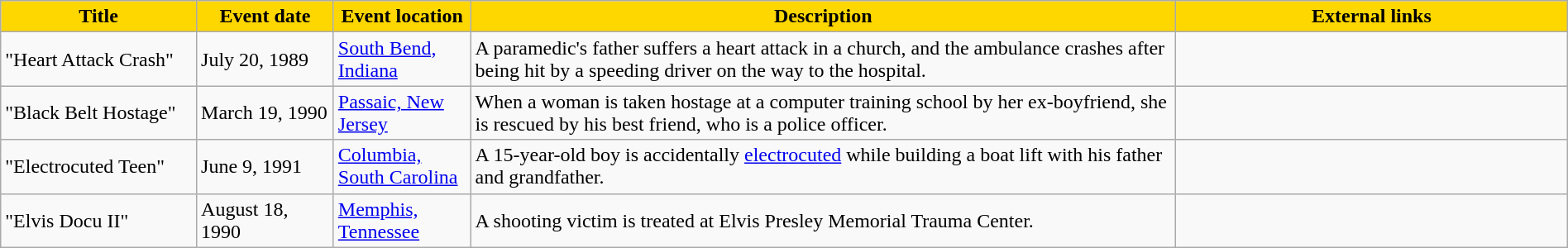<table class="wikitable" style="width: 100%;">
<tr>
<th style="background: #FFD700; color: #000000; width: 10%;">Title</th>
<th style="background: #FFD700; color: #000000; width: 7%;">Event date</th>
<th style="background: #FFD700; color: #000000; width: 7%;">Event location</th>
<th style="background: #FFD700; color: #000000; width: 36%;">Description</th>
<th style="background: #FFD700; color: #000000; width: 20%;">External links</th>
</tr>
<tr>
<td>"Heart Attack Crash"</td>
<td>July 20, 1989</td>
<td><a href='#'>South Bend, Indiana</a></td>
<td>A paramedic's father suffers a heart attack in a church, and the ambulance crashes after being hit by a speeding driver on the way to the hospital.</td>
<td></td>
</tr>
<tr>
<td>"Black Belt Hostage"</td>
<td>March 19, 1990</td>
<td><a href='#'>Passaic, New Jersey</a></td>
<td>When a woman is taken hostage at a computer training school by her ex-boyfriend, she is rescued by his best friend, who is a police officer.</td>
<td></td>
</tr>
<tr>
<td>"Electrocuted Teen"</td>
<td>June 9, 1991</td>
<td><a href='#'>Columbia, South Carolina</a></td>
<td>A 15-year-old boy is accidentally <a href='#'>electrocuted</a> while building a boat lift with his father and grandfather.</td>
<td></td>
</tr>
<tr>
<td>"Elvis Docu II"</td>
<td>August 18, 1990</td>
<td><a href='#'>Memphis, Tennessee</a></td>
<td>A shooting victim is treated at Elvis Presley Memorial Trauma Center.</td>
<td></td>
</tr>
</table>
